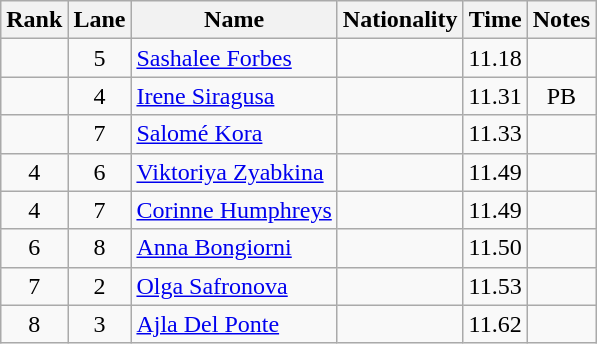<table class="wikitable sortable" style="text-align:center">
<tr>
<th>Rank</th>
<th>Lane</th>
<th>Name</th>
<th>Nationality</th>
<th>Time</th>
<th>Notes</th>
</tr>
<tr>
<td></td>
<td>5</td>
<td align=left><a href='#'>Sashalee Forbes</a></td>
<td align=left></td>
<td>11.18</td>
<td></td>
</tr>
<tr>
<td></td>
<td>4</td>
<td align=left><a href='#'>Irene Siragusa</a></td>
<td align=left></td>
<td>11.31</td>
<td>PB</td>
</tr>
<tr>
<td></td>
<td>7</td>
<td align=left><a href='#'>Salomé Kora</a></td>
<td align=left></td>
<td>11.33</td>
<td></td>
</tr>
<tr>
<td>4</td>
<td>6</td>
<td align=left><a href='#'>Viktoriya Zyabkina</a></td>
<td align=left></td>
<td>11.49</td>
<td></td>
</tr>
<tr>
<td>4</td>
<td>7</td>
<td align=left><a href='#'>Corinne Humphreys</a></td>
<td align=left></td>
<td>11.49</td>
<td></td>
</tr>
<tr>
<td>6</td>
<td>8</td>
<td align=left><a href='#'>Anna Bongiorni</a></td>
<td align=left></td>
<td>11.50</td>
<td></td>
</tr>
<tr>
<td>7</td>
<td>2</td>
<td align=left><a href='#'>Olga Safronova</a></td>
<td align=left></td>
<td>11.53</td>
<td></td>
</tr>
<tr>
<td>8</td>
<td>3</td>
<td align=left><a href='#'>Ajla Del Ponte</a></td>
<td align=left></td>
<td>11.62</td>
<td></td>
</tr>
</table>
